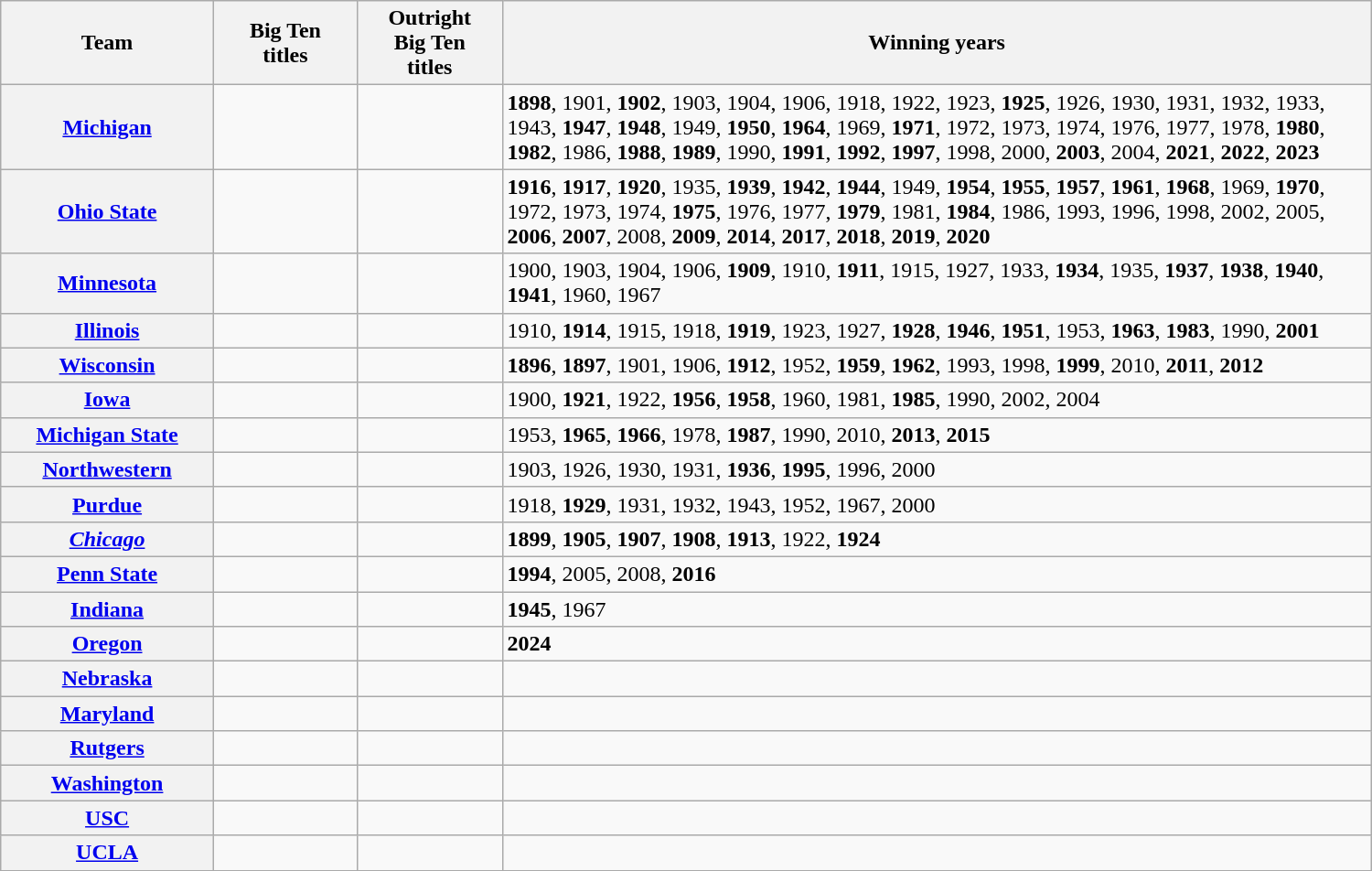<table class="wikitable sortable" width = 1000px>
<tr>
<th width=150px>Team</th>
<th width=100px>Big Ten<br>titles</th>
<th width=100px>Outright<br>Big Ten<br> titles</th>
<th width=650px>Winning years</th>
</tr>
<tr>
<th><a href='#'>Michigan</a></th>
<td></td>
<td></td>
<td><strong>1898</strong>, 1901, <strong>1902</strong>, 1903, 1904, 1906, 1918, 1922, 1923, <strong>1925</strong>, 1926, 1930, 1931, 1932, 1933, 1943, <strong>1947</strong>, <strong>1948</strong>, 1949, <strong>1950</strong>, <strong>1964</strong>, 1969, <strong>1971</strong>, 1972, 1973, 1974, 1976, 1977, 1978, <strong>1980</strong>, <strong>1982</strong>, 1986, <strong>1988</strong>, <strong>1989</strong>, 1990, <strong>1991</strong>, <strong>1992</strong>, <strong>1997</strong>, 1998, 2000, <strong>2003</strong>, 2004, <strong>2021</strong>, <strong>2022</strong>, <strong>2023</strong></td>
</tr>
<tr>
<th><a href='#'>Ohio State</a></th>
<td></td>
<td></td>
<td><strong>1916</strong>, <strong>1917</strong>, <strong>1920</strong>, 1935, <strong>1939</strong>, <strong>1942</strong>, <strong>1944</strong>, 1949, <strong>1954</strong>, <strong>1955</strong>, <strong>1957</strong>, <strong>1961</strong>, <strong>1968</strong>, 1969, <strong>1970</strong>, 1972, 1973, 1974, <strong>1975</strong>, 1976, 1977, <strong>1979</strong>, 1981, <strong>1984</strong>, 1986, 1993, 1996, 1998, 2002, 2005, <strong>2006</strong>, <strong>2007</strong>, 2008, <strong>2009</strong>, <strong>2014</strong>, <strong>2017</strong>, <strong>2018</strong>, <strong>2019</strong>, <strong>2020</strong></td>
</tr>
<tr>
<th><a href='#'>Minnesota</a></th>
<td></td>
<td></td>
<td>1900, 1903, 1904, 1906, <strong>1909</strong>, 1910, <strong>1911</strong>, 1915, 1927, 1933, <strong>1934</strong>, 1935, <strong>1937</strong>, <strong>1938</strong>, <strong>1940</strong>, <strong>1941</strong>, 1960, 1967</td>
</tr>
<tr>
<th><a href='#'>Illinois</a></th>
<td></td>
<td></td>
<td>1910, <strong>1914</strong>, 1915, 1918, <strong>1919</strong>, 1923, 1927, <strong>1928</strong>, <strong>1946</strong>, <strong>1951</strong>, 1953, <strong>1963</strong>, <strong>1983</strong>, 1990, <strong>2001</strong></td>
</tr>
<tr>
<th><a href='#'>Wisconsin</a></th>
<td></td>
<td></td>
<td><strong>1896</strong>, <strong>1897</strong>, 1901, 1906, <strong>1912</strong>, 1952, <strong>1959</strong>, <strong>1962</strong>, 1993, 1998, <strong>1999</strong>, 2010, <strong>2011</strong>, <strong>2012</strong></td>
</tr>
<tr>
<th><a href='#'>Iowa</a></th>
<td></td>
<td></td>
<td>1900, <strong>1921</strong>, 1922, <strong>1956</strong>, <strong>1958</strong>, 1960, 1981, <strong>1985</strong>, 1990, 2002, 2004</td>
</tr>
<tr>
<th><a href='#'>Michigan State</a></th>
<td></td>
<td></td>
<td>1953, <strong>1965</strong>, <strong>1966</strong>, 1978, <strong>1987</strong>, 1990, 2010, <strong>2013</strong>, <strong>2015</strong></td>
</tr>
<tr>
<th><a href='#'>Northwestern</a></th>
<td></td>
<td></td>
<td>1903, 1926, 1930, 1931, <strong>1936</strong>, <strong>1995</strong>, 1996, 2000</td>
</tr>
<tr>
<th><a href='#'>Purdue</a></th>
<td></td>
<td></td>
<td>1918, <strong>1929</strong>, 1931, 1932, 1943, 1952, 1967, 2000</td>
</tr>
<tr>
<th><em><a href='#'>Chicago</a></em></th>
<td></td>
<td></td>
<td><strong>1899</strong>, <strong>1905</strong>, <strong>1907</strong>, <strong>1908</strong>, <strong>1913</strong>, 1922, <strong>1924</strong></td>
</tr>
<tr>
<th><a href='#'>Penn State</a></th>
<td></td>
<td></td>
<td><strong>1994</strong>, 2005, 2008, <strong>2016</strong></td>
</tr>
<tr>
<th><a href='#'>Indiana</a></th>
<td></td>
<td></td>
<td><strong>1945</strong>, 1967</td>
</tr>
<tr>
<th><a href='#'>Oregon</a></th>
<td></td>
<td></td>
<td><strong>2024</strong></td>
</tr>
<tr>
<th><a href='#'>Nebraska</a></th>
<td></td>
<td></td>
<td></td>
</tr>
<tr>
<th><a href='#'>Maryland</a></th>
<td></td>
<td></td>
<td></td>
</tr>
<tr>
<th><a href='#'>Rutgers</a></th>
<td></td>
<td></td>
<td></td>
</tr>
<tr>
<th><a href='#'>Washington</a></th>
<td></td>
<td></td>
<td></td>
</tr>
<tr>
<th><a href='#'>USC</a></th>
<td></td>
<td></td>
<td></td>
</tr>
<tr>
<th><a href='#'>UCLA</a></th>
<td></td>
<td></td>
<td></td>
</tr>
<tr>
</tr>
</table>
